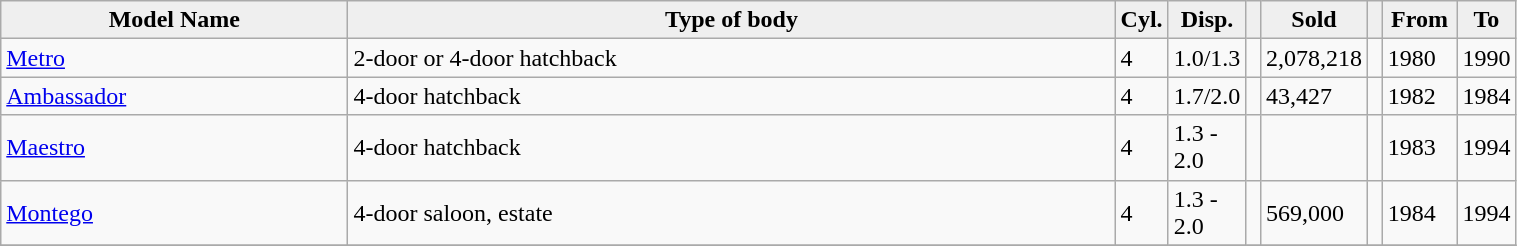<table class="wikitable" style="width:80%">
<tr>
<th style="background:#efefef; width:25%"><strong>Model Name</strong></th>
<th style="background:#efefef; width:57%"><strong>Type of body</strong></th>
<th style="background:#efefef; width:1%"><strong>Cyl.</strong></th>
<th style="background:#efefef; width:5%"><strong>Disp.</strong></th>
<th style="background:#efefef; width:1%"><strong> </strong></th>
<th style="background:#efefef; width:5%"><strong> Sold </strong></th>
<th style="background:#efefef; width:1%"><strong> </strong></th>
<th style="background:#efefef; width:5%"><strong>From</strong></th>
<th style="background:#efefef; width:5%"><strong>To</strong></th>
</tr>
<tr>
<td><a href='#'>Metro</a></td>
<td>2-door or 4-door hatchback</td>
<td>4</td>
<td>1.0/1.3</td>
<td></td>
<td>2,078,218</td>
<td></td>
<td>1980</td>
<td>1990</td>
</tr>
<tr>
<td><a href='#'>Ambassador</a></td>
<td>4-door hatchback</td>
<td>4</td>
<td>1.7/2.0</td>
<td></td>
<td>43,427</td>
<td></td>
<td>1982</td>
<td>1984</td>
</tr>
<tr>
<td><a href='#'>Maestro</a></td>
<td>4-door hatchback</td>
<td>4</td>
<td>1.3 - 2.0</td>
<td></td>
<td></td>
<td></td>
<td>1983</td>
<td>1994</td>
</tr>
<tr>
<td><a href='#'>Montego</a></td>
<td>4-door saloon, estate</td>
<td>4</td>
<td>1.3 - 2.0</td>
<td></td>
<td>569,000</td>
<td></td>
<td>1984</td>
<td>1994</td>
</tr>
<tr>
</tr>
</table>
